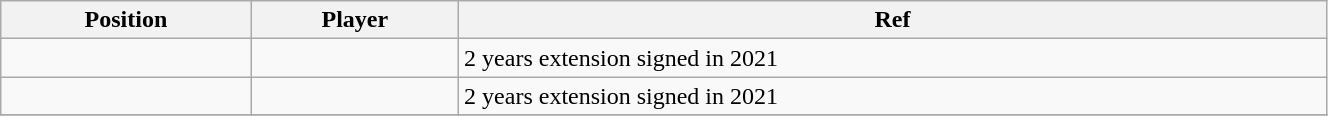<table class="wikitable sortable" style="width:70%; text-align:center; font-size:100%; text-align:left;">
<tr>
<th><strong>Position</strong></th>
<th><strong>Player</strong></th>
<th><strong>Ref</strong></th>
</tr>
<tr>
<td></td>
<td></td>
<td>2 years extension signed in 2021</td>
</tr>
<tr>
<td></td>
<td></td>
<td>2 years extension signed in 2021</td>
</tr>
<tr>
</tr>
</table>
